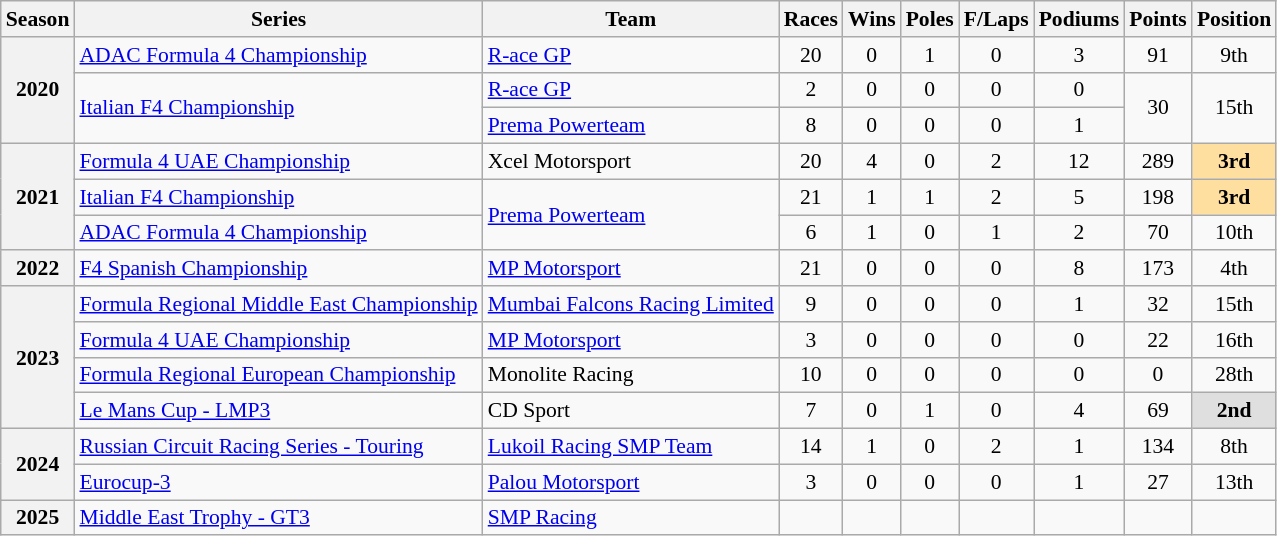<table class="wikitable" style="font-size: 90%; text-align:center">
<tr>
<th>Season</th>
<th>Series</th>
<th>Team</th>
<th>Races</th>
<th>Wins</th>
<th>Poles</th>
<th>F/Laps</th>
<th>Podiums</th>
<th>Points</th>
<th>Position</th>
</tr>
<tr>
<th rowspan="3">2020</th>
<td align="left"><a href='#'>ADAC Formula 4 Championship</a></td>
<td align="left"><a href='#'>R-ace GP</a></td>
<td>20</td>
<td>0</td>
<td>1</td>
<td>0</td>
<td>3</td>
<td>91</td>
<td>9th</td>
</tr>
<tr>
<td rowspan="2" align="left"><a href='#'>Italian F4 Championship</a></td>
<td align="left"><a href='#'>R-ace GP</a></td>
<td>2</td>
<td>0</td>
<td>0</td>
<td>0</td>
<td>0</td>
<td rowspan="2">30</td>
<td rowspan="2">15th</td>
</tr>
<tr>
<td align="left"><a href='#'>Prema Powerteam</a></td>
<td>8</td>
<td>0</td>
<td>0</td>
<td>0</td>
<td>1</td>
</tr>
<tr>
<th rowspan="3">2021</th>
<td align="left"><a href='#'>Formula 4 UAE Championship</a></td>
<td align="left">Xcel Motorsport</td>
<td>20</td>
<td>4</td>
<td>0</td>
<td>2</td>
<td>12</td>
<td>289</td>
<td style="background:#FFDF9F;"><strong>3rd</strong></td>
</tr>
<tr>
<td align="left"><a href='#'>Italian F4 Championship</a></td>
<td rowspan="2" align="left"><a href='#'>Prema Powerteam</a></td>
<td>21</td>
<td>1</td>
<td>1</td>
<td>2</td>
<td>5</td>
<td>198</td>
<td style="background:#FFDF9F;"><strong>3rd</strong></td>
</tr>
<tr>
<td align="left"><a href='#'>ADAC Formula 4 Championship</a></td>
<td>6</td>
<td>1</td>
<td>0</td>
<td>1</td>
<td>2</td>
<td>70</td>
<td>10th</td>
</tr>
<tr>
<th>2022</th>
<td align="left"><a href='#'>F4 Spanish Championship</a></td>
<td align="left"><a href='#'>MP Motorsport</a></td>
<td>21</td>
<td>0</td>
<td>0</td>
<td>0</td>
<td>8</td>
<td>173</td>
<td>4th</td>
</tr>
<tr>
<th rowspan="4">2023</th>
<td align="left"><a href='#'>Formula Regional Middle East Championship</a></td>
<td align="left"><a href='#'>Mumbai Falcons Racing Limited</a></td>
<td>9</td>
<td>0</td>
<td>0</td>
<td>0</td>
<td>1</td>
<td>32</td>
<td>15th</td>
</tr>
<tr>
<td align=left><a href='#'>Formula 4 UAE Championship</a></td>
<td align=left><a href='#'>MP Motorsport</a></td>
<td>3</td>
<td>0</td>
<td>0</td>
<td>0</td>
<td>0</td>
<td>22</td>
<td>16th</td>
</tr>
<tr>
<td align=left><a href='#'>Formula Regional European Championship</a></td>
<td align=left>Monolite Racing</td>
<td>10</td>
<td>0</td>
<td>0</td>
<td>0</td>
<td>0</td>
<td>0</td>
<td>28th</td>
</tr>
<tr>
<td align=left><a href='#'>Le Mans Cup - LMP3</a></td>
<td align=left>CD Sport</td>
<td>7</td>
<td>0</td>
<td>1</td>
<td>0</td>
<td>4</td>
<td>69</td>
<td style="background:#DFDFDF;"><strong>2nd</strong></td>
</tr>
<tr>
<th rowspan="2">2024</th>
<td align=left><a href='#'>Russian Circuit Racing Series - Touring</a></td>
<td align=left><a href='#'>Lukoil Racing SMP Team</a></td>
<td>14</td>
<td>1</td>
<td>0</td>
<td>2</td>
<td>1</td>
<td>134</td>
<td>8th</td>
</tr>
<tr>
<td align=left><a href='#'>Eurocup-3</a></td>
<td align=left><a href='#'>Palou Motorsport</a></td>
<td>3</td>
<td>0</td>
<td>0</td>
<td>0</td>
<td>1</td>
<td>27</td>
<td>13th</td>
</tr>
<tr>
<th>2025</th>
<td align=left><a href='#'>Middle East Trophy - GT3</a></td>
<td align=left><a href='#'>SMP Racing</a></td>
<td></td>
<td></td>
<td></td>
<td></td>
<td></td>
<td></td>
<td></td>
</tr>
</table>
